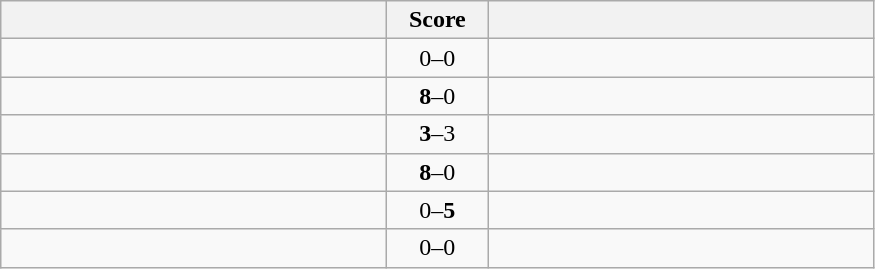<table class="wikitable" style="text-align: center;">
<tr>
<th width=250></th>
<th width=60>Score</th>
<th width=250></th>
</tr>
<tr>
<td align=left></td>
<td>0–0</td>
<td align=left></td>
</tr>
<tr>
<td align=left><strong></strong></td>
<td><strong>8</strong>–0</td>
<td align=left></td>
</tr>
<tr>
<td align=left><strong></strong></td>
<td><strong>3</strong>–3</td>
<td align=left></td>
</tr>
<tr>
<td align=left><strong></strong></td>
<td><strong>8</strong>–0</td>
<td align=left></td>
</tr>
<tr>
<td align=left></td>
<td>0–<strong>5</strong></td>
<td align=left><strong></strong></td>
</tr>
<tr>
<td align=left></td>
<td>0–0</td>
<td align=left></td>
</tr>
</table>
